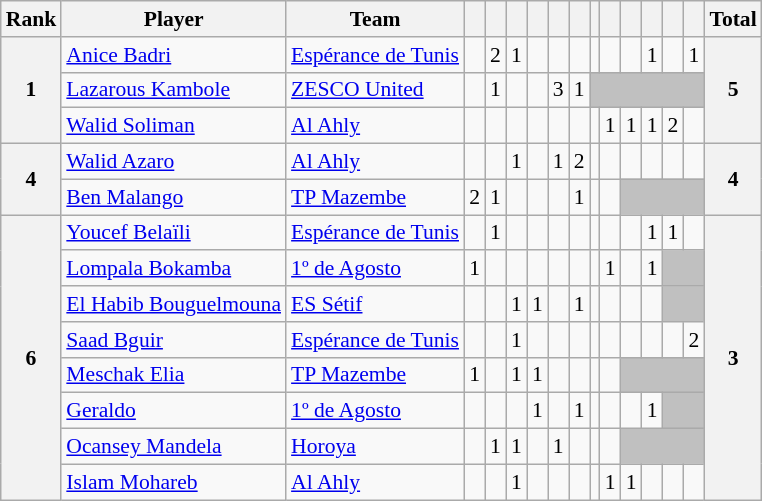<table class="wikitable" style="text-align:center; font-size:90%">
<tr>
<th>Rank</th>
<th>Player</th>
<th>Team</th>
<th></th>
<th></th>
<th></th>
<th></th>
<th></th>
<th></th>
<th></th>
<th></th>
<th></th>
<th></th>
<th></th>
<th></th>
<th>Total</th>
</tr>
<tr>
<th rowspan=3>1</th>
<td align=left> <a href='#'>Anice Badri</a></td>
<td align=left> <a href='#'>Espérance de Tunis</a></td>
<td></td>
<td>2</td>
<td>1</td>
<td></td>
<td></td>
<td></td>
<td></td>
<td></td>
<td></td>
<td>1</td>
<td></td>
<td>1</td>
<th rowspan=3>5</th>
</tr>
<tr>
<td align=left> <a href='#'>Lazarous Kambole</a></td>
<td align=left> <a href='#'>ZESCO United</a></td>
<td></td>
<td>1</td>
<td></td>
<td></td>
<td>3</td>
<td>1</td>
<td bgcolor="silver" colspan=6></td>
</tr>
<tr>
<td align=left> <a href='#'>Walid Soliman</a></td>
<td align=left> <a href='#'>Al Ahly</a></td>
<td></td>
<td></td>
<td></td>
<td></td>
<td></td>
<td></td>
<td></td>
<td>1</td>
<td>1</td>
<td>1</td>
<td>2</td>
<td></td>
</tr>
<tr>
<th rowspan=2>4</th>
<td align=left> <a href='#'>Walid Azaro</a></td>
<td align=left> <a href='#'>Al Ahly</a></td>
<td></td>
<td></td>
<td>1</td>
<td></td>
<td>1</td>
<td>2</td>
<td></td>
<td></td>
<td></td>
<td></td>
<td></td>
<td></td>
<th rowspan=2>4</th>
</tr>
<tr>
<td align=left> <a href='#'>Ben Malango</a></td>
<td align=left> <a href='#'>TP Mazembe</a></td>
<td>2</td>
<td>1</td>
<td></td>
<td></td>
<td></td>
<td>1</td>
<td></td>
<td></td>
<td bgcolor="silver" colspan=4></td>
</tr>
<tr>
<th rowspan=8>6</th>
<td align=left> <a href='#'>Youcef Belaïli</a></td>
<td align=left> <a href='#'>Espérance de Tunis</a></td>
<td></td>
<td>1</td>
<td></td>
<td></td>
<td></td>
<td></td>
<td></td>
<td></td>
<td></td>
<td>1</td>
<td>1</td>
<td></td>
<th rowspan=8>3</th>
</tr>
<tr>
<td align=left> <a href='#'>Lompala Bokamba</a></td>
<td align=left> <a href='#'>1º de Agosto</a></td>
<td>1</td>
<td></td>
<td></td>
<td></td>
<td></td>
<td></td>
<td></td>
<td>1</td>
<td></td>
<td>1</td>
<td bgcolor="silver" colspan=2></td>
</tr>
<tr>
<td align=left> <a href='#'>El Habib Bouguelmouna</a></td>
<td align=left> <a href='#'>ES Sétif</a></td>
<td></td>
<td></td>
<td>1</td>
<td>1</td>
<td></td>
<td>1</td>
<td></td>
<td></td>
<td></td>
<td></td>
<td bgcolor="silver" colspan=2></td>
</tr>
<tr>
<td align=left> <a href='#'>Saad Bguir</a></td>
<td align=left> <a href='#'>Espérance de Tunis</a></td>
<td></td>
<td></td>
<td>1</td>
<td></td>
<td></td>
<td></td>
<td></td>
<td></td>
<td></td>
<td></td>
<td></td>
<td>2</td>
</tr>
<tr>
<td align=left> <a href='#'>Meschak Elia</a></td>
<td align=left> <a href='#'>TP Mazembe</a></td>
<td>1</td>
<td></td>
<td>1</td>
<td>1</td>
<td></td>
<td></td>
<td></td>
<td></td>
<td bgcolor="silver" colspan=4></td>
</tr>
<tr>
<td align=left> <a href='#'>Geraldo</a></td>
<td align=left> <a href='#'>1º de Agosto</a></td>
<td></td>
<td></td>
<td></td>
<td>1</td>
<td></td>
<td>1</td>
<td></td>
<td></td>
<td></td>
<td>1</td>
<td bgcolor="silver" colspan=2></td>
</tr>
<tr>
<td align=left> <a href='#'>Ocansey Mandela</a></td>
<td align=left> <a href='#'>Horoya</a></td>
<td></td>
<td>1</td>
<td>1</td>
<td></td>
<td>1</td>
<td></td>
<td></td>
<td></td>
<td bgcolor="silver" colspan=4></td>
</tr>
<tr>
<td align=left> <a href='#'>Islam Mohareb</a></td>
<td align=left> <a href='#'>Al Ahly</a></td>
<td></td>
<td></td>
<td>1</td>
<td></td>
<td></td>
<td></td>
<td></td>
<td>1</td>
<td>1</td>
<td></td>
<td></td>
<td></td>
</tr>
</table>
